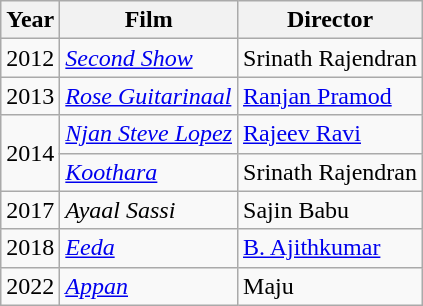<table class="wikitable">
<tr>
<th>Year</th>
<th>Film</th>
<th>Director</th>
</tr>
<tr>
<td>2012</td>
<td><em><a href='#'>Second Show</a></em></td>
<td>Srinath Rajendran</td>
</tr>
<tr>
<td>2013</td>
<td><em><a href='#'>Rose Guitarinaal</a></em></td>
<td><a href='#'>Ranjan Pramod</a></td>
</tr>
<tr>
<td rowspan=2>2014</td>
<td><em><a href='#'>Njan Steve Lopez</a></em></td>
<td><a href='#'>Rajeev Ravi</a></td>
</tr>
<tr>
<td><em><a href='#'>Koothara</a></em></td>
<td>Srinath Rajendran</td>
</tr>
<tr>
<td>2017</td>
<td><em>Ayaal Sassi</em></td>
<td>Sajin Babu</td>
</tr>
<tr>
<td>2018</td>
<td><em><a href='#'>Eeda</a></em></td>
<td><a href='#'>B. Ajithkumar</a></td>
</tr>
<tr>
<td>2022</td>
<td><em><a href='#'>Appan</a></em></td>
<td>Maju</td>
</tr>
</table>
